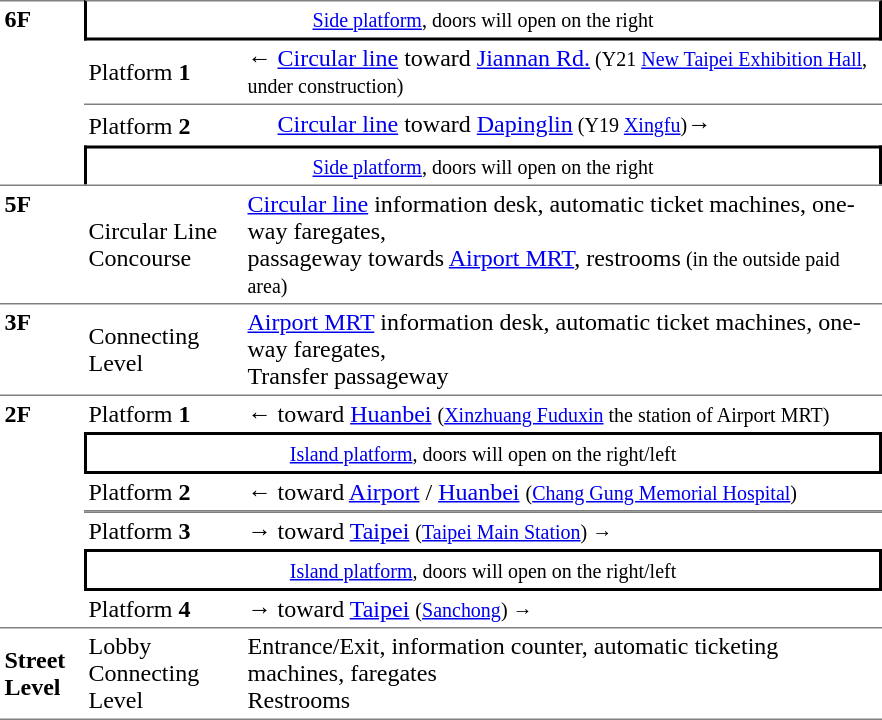<table cellspacing=0 cellpadding=3>
<tr>
<td style="border-top:solid 1px gray;border-bottom:solid 0px gray;" width=50 rowspan=5 valign=top><strong>6F</strong></td>
</tr>
<tr>
<td style="border-right:solid 2px black;border-left:solid 2px black;border-bottom:solid 2px black;border-top:solid 1px gray;text-align:center;" colspan=2><small><a href='#'>Side platform</a>, doors will open on the right</small></td>
</tr>
<tr>
<td style="border-bottom:solid 1px gray;" width=100>Platform <span><strong>1</strong></span></td>
<td style="border-bottom:solid 1px gray;" width=420>← <a href='#'>Circular line</a> toward <a href='#'>Jiannan Rd.</a><small> (Y21 <a href='#'>New Taipei Exhibition Hall</a>, under construction)</small></td>
</tr>
<tr>
<td style="border-bottom:solid 0px gray;" width=100>Platform <span><strong>2</strong></span></td>
<td style="border-bottom:solid 0px gray;" width=420>　 <a href='#'>Circular line</a> toward <a href='#'>Dapinglin</a><small> (Y19 <a href='#'>Xingfu</a>)</small>→</td>
</tr>
<tr>
<td style="border-top:solid 2px black;border-right:solid 2px black;border-left:solid 2px black;border-bottom:solid 0px gray;text-align:center;" colspan=2><small><a href='#'>Side platform</a>, doors will open on the right</small></td>
</tr>
<tr>
<td style="border-top:solid 1px gray;" width=50 valign=top><strong>5F</strong></td>
<td style="border-top:solid 1px gray;">Circular Line Concourse</td>
<td style="border-top:solid 1px gray;"><a href='#'>Circular line</a> information desk, automatic ticket machines, one-way faregates,<br>passageway towards <a href='#'>Airport MRT</a>, restrooms<small> (in the outside paid area)</small></td>
</tr>
<tr>
<td style="border-top:solid 1px gray;" width=50 valign=top><strong>3F</strong></td>
<td style="border-top:solid 1px gray;">Connecting Level</td>
<td style="border-top:solid 1px gray;"><a href='#'>Airport MRT</a> information desk, automatic ticket machines, one-way faregates,<br>Transfer passageway</td>
</tr>
<tr>
<td style="border-top:solid 1px gray;border-bottom:solid 1px gray;" width=50 rowspan=6 valign=top><strong>2F</strong></td>
<td style="border-top:solid 1px gray;" width=100>Platform <span><strong>1</strong></span></td>
<td style="border-top:solid 1px gray;" width=390>←  toward <a href='#'>Huanbei</a> <small>(<a href='#'>Xinzhuang Fuduxin</a> the station of Airport MRT)</small></td>
</tr>
<tr>
<td style="border-top:solid 2px black;border-right:solid 2px black;border-left:solid 2px black;border-bottom:solid 2px black;text-align:center;" colspan=2><small><a href='#'>Island platform</a>, doors will open on the right/left</small></td>
</tr>
<tr>
<td style="border-bottom:solid 1px gray;">Platform <span><strong>2</strong></span></td>
<td style="border-bottom:solid 1px gray;">←  toward <a href='#'>Airport</a> / <a href='#'>Huanbei</a> <small>(<a href='#'>Chang Gung Memorial Hospital</a>)</small></td>
</tr>
<tr>
<td style="border-top:solid 1px gray;" width=100>Platform <span><strong>3</strong></span></td>
<td style="border-top:solid 1px gray;" width=390><span>→</span>  toward <a href='#'>Taipei</a> <small>(<a href='#'>Taipei Main Station</a>) →</small></td>
</tr>
<tr>
<td style="border-top:solid 2px black;border-right:solid 2px black;border-left:solid 2px black;border-bottom:solid 2px black;text-align:center;" colspan=2><small><a href='#'>Island platform</a>, doors will open on the right/left</small></td>
</tr>
<tr>
<td style="border-bottom:solid 1px gray;">Platform <span><strong>4</strong></span></td>
<td style="border-bottom:solid 1px gray;"><span>→</span>  toward <a href='#'>Taipei</a> <small>(<a href='#'>Sanchong</a>) →</small></td>
</tr>
<tr>
<td style="border-bottom:solid 1px gray;"><strong>Street Level</strong></td>
<td style="border-bottom:solid 1px gray;">Lobby<br>Connecting Level</td>
<td style="border-bottom:solid 1px gray;">Entrance/Exit, information counter, automatic ticketing machines, faregates<br>Restrooms</td>
</tr>
</table>
